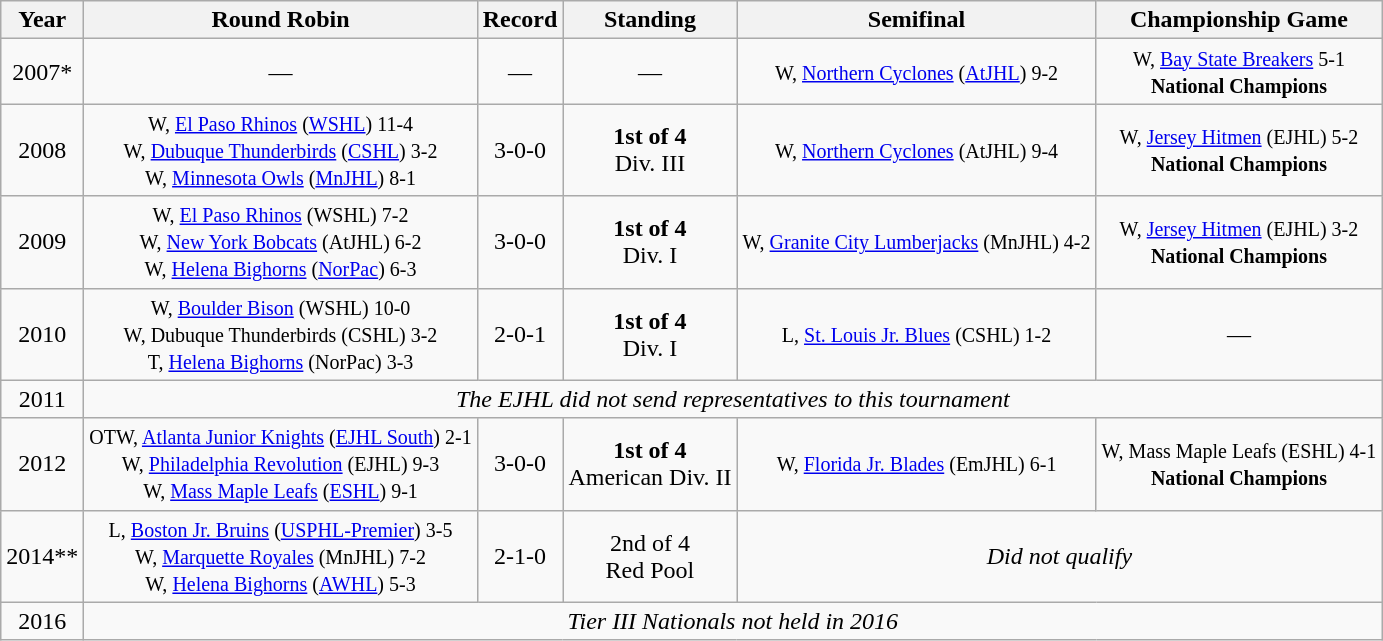<table class="wikitable">
<tr>
<th>Year</th>
<th>Round Robin</th>
<th>Record</th>
<th>Standing</th>
<th>Semifinal</th>
<th>Championship Game</th>
</tr>
<tr align=center>
<td>2007*</td>
<td>—</td>
<td>—</td>
<td>—</td>
<td><small>W, <a href='#'>Northern Cyclones</a> (<a href='#'>AtJHL</a>) 9-2</small></td>
<td><small>W, <a href='#'>Bay State Breakers</a> 5-1<br><strong>National Champions</strong></small></td>
</tr>
<tr align=center>
<td>2008</td>
<td><small>W, <a href='#'>El Paso Rhinos</a> (<a href='#'>WSHL</a>) 11-4<br>W, <a href='#'>Dubuque Thunderbirds</a> (<a href='#'>CSHL</a>) 3-2<br>W, <a href='#'>Minnesota Owls</a> (<a href='#'>MnJHL</a>) 8-1</small></td>
<td>3-0-0</td>
<td><strong>1st of 4</strong><br>Div. III</td>
<td><small>W, <a href='#'>Northern Cyclones</a> (AtJHL) 9-4</small></td>
<td><small>W, <a href='#'>Jersey Hitmen</a> (EJHL) 5-2<br><strong>National Champions</strong></small></td>
</tr>
<tr align=center>
<td>2009</td>
<td><small>W, <a href='#'>El Paso Rhinos</a> (WSHL) 7-2<br>W, <a href='#'>New York Bobcats</a> (AtJHL) 6-2<br>W, <a href='#'>Helena Bighorns</a> (<a href='#'>NorPac</a>) 6-3</small></td>
<td>3-0-0</td>
<td><strong>1st of 4</strong><br>Div. I</td>
<td><small>W, <a href='#'>Granite City Lumberjacks</a> (MnJHL) 4-2</small></td>
<td><small>W, <a href='#'>Jersey Hitmen</a> (EJHL) 3-2<br><strong>National Champions</strong></small></td>
</tr>
<tr align=center>
<td>2010</td>
<td><small>W, <a href='#'>Boulder Bison</a> (WSHL) 10-0<br>W, Dubuque Thunderbirds (CSHL) 3-2<br>T, <a href='#'>Helena Bighorns</a> (NorPac) 3-3</small></td>
<td>2-0-1</td>
<td><strong>1st of 4</strong><br> Div. I</td>
<td><small>L, <a href='#'>St. Louis Jr. Blues</a> (CSHL) 1-2</small></td>
<td>—</td>
</tr>
<tr align=center>
<td>2011</td>
<td colspan=5><em>The EJHL did not send representatives to this tournament</em></td>
</tr>
<tr align=center>
<td>2012</td>
<td><small>OTW, <a href='#'>Atlanta Junior Knights</a> (<a href='#'>EJHL South</a>) 2-1<br>W, <a href='#'>Philadelphia Revolution</a> (EJHL) 9-3<br>W, <a href='#'>Mass Maple Leafs</a> (<a href='#'>ESHL</a>) 9-1</small></td>
<td>3-0-0</td>
<td><strong>1st of 4</strong><br>American Div. II</td>
<td><small>W, <a href='#'>Florida Jr. Blades</a> (EmJHL) 6-1</small></td>
<td><small>W, Mass Maple Leafs (ESHL) 4-1<br><strong>National Champions</strong></small></td>
</tr>
<tr align=center>
<td>2014**</td>
<td><small>L, <a href='#'>Boston Jr. Bruins</a> (<a href='#'>USPHL-Premier</a>) 3-5<br>W, <a href='#'>Marquette Royales</a> (MnJHL) 7-2<br>W, <a href='#'>Helena Bighorns</a> (<a href='#'>AWHL</a>) 5-3</small></td>
<td>2-1-0</td>
<td>2nd of 4<br>Red Pool</td>
<td colspan=2><em>Did not qualify</em></td>
</tr>
<tr align=center>
<td>2016</td>
<td colspan=5><em>Tier III Nationals not held in 2016</em></td>
</tr>
</table>
